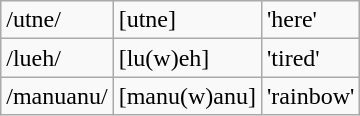<table class="wikitable">
<tr>
<td>/utne/</td>
<td>[utne]</td>
<td>'here'</td>
</tr>
<tr>
<td>/lueh/</td>
<td>[lu(w)eh]</td>
<td>'tired'</td>
</tr>
<tr>
<td>/manuanu/</td>
<td>[manu(w)anu]</td>
<td>'rainbow'</td>
</tr>
</table>
